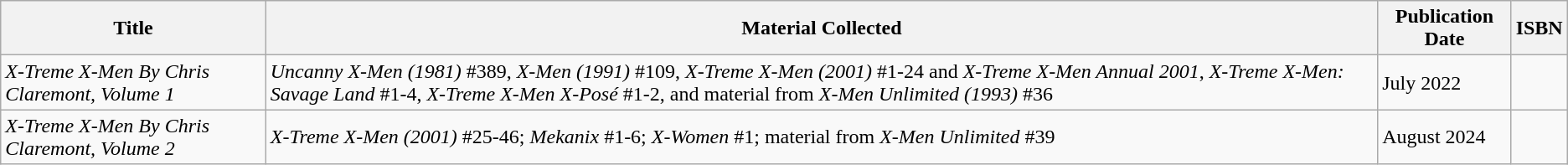<table class="wikitable">
<tr>
<th>Title</th>
<th>Material Collected</th>
<th>Publication Date</th>
<th>ISBN</th>
</tr>
<tr>
<td><em>X-Treme X-Men By Chris Claremont, Volume 1</em></td>
<td><em>Uncanny X-Men (1981)</em> #389, <em>X-Men (1991)</em> #109, <em>X-Treme X-Men (2001)</em> #1-24 and <em>X-Treme X-Men Annual 2001</em>, <em>X-Treme X-Men: Savage Land</em> #1-4, <em>X-Treme X-Men X-Posé</em> #1-2, and material from <em>X-Men Unlimited (1993)</em> #36</td>
<td>July 2022</td>
<td></td>
</tr>
<tr>
<td><em>X-Treme X-Men By Chris Claremont, Volume 2</em></td>
<td><em>X-Treme X-Men (2001)</em> #25-46; <em>Mekanix</em> #1-6; <em>X-Women</em> #1; material from <em>X-Men Unlimited</em> #39</td>
<td>August 2024</td>
<td></td>
</tr>
</table>
